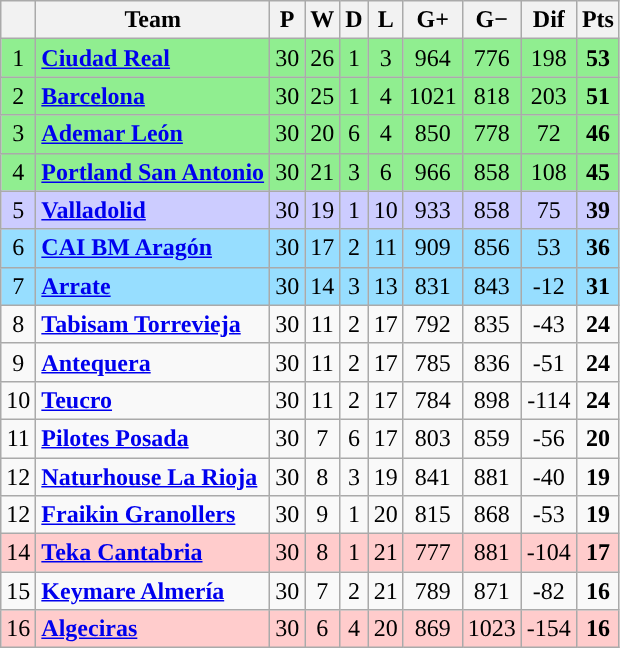<table class="wikitable sortable" style="text-align: center;">
<tr>
<th align="center"></th>
<th align="center">Team</th>
<th align="center">P</th>
<th align="center">W</th>
<th align="center">D</th>
<th align="center">L</th>
<th align="center">G+</th>
<th align="center">G−</th>
<th align="center">Dif</th>
<th align="center">Pts</th>
</tr>
<tr style="background: #90EE90;">
<td>1</td>
<td align="left"><strong><a href='#'>Ciudad Real</a></strong></td>
<td>30</td>
<td>26</td>
<td>1</td>
<td>3</td>
<td>964</td>
<td>776</td>
<td>198</td>
<td><strong>53</strong></td>
</tr>
<tr style="background: #90EE90;">
<td>2</td>
<td align="left"><strong><a href='#'>Barcelona</a></strong></td>
<td>30</td>
<td>25</td>
<td>1</td>
<td>4</td>
<td>1021</td>
<td>818</td>
<td>203</td>
<td><strong>51</strong></td>
</tr>
<tr style="background: #90EE90;">
<td>3</td>
<td align="left"><strong><a href='#'>Ademar León</a></strong></td>
<td>30</td>
<td>20</td>
<td>6</td>
<td>4</td>
<td>850</td>
<td>778</td>
<td>72</td>
<td><strong>46</strong></td>
</tr>
<tr style="background: #90EE90;">
<td>4</td>
<td align="left"><strong><a href='#'>Portland San Antonio</a></strong></td>
<td>30</td>
<td>21</td>
<td>3</td>
<td>6</td>
<td>966</td>
<td>858</td>
<td>108</td>
<td><strong>45</strong></td>
</tr>
<tr style="background: #ccccff;">
<td>5</td>
<td align="left"><strong><a href='#'>Valladolid</a></strong></td>
<td>30</td>
<td>19</td>
<td>1</td>
<td>10</td>
<td>933</td>
<td>858</td>
<td>75</td>
<td><strong>39</strong></td>
</tr>
<tr style="background: #97DEFF;">
<td>6</td>
<td align="left"><strong><a href='#'>CAI BM Aragón</a></strong></td>
<td>30</td>
<td>17</td>
<td>2</td>
<td>11</td>
<td>909</td>
<td>856</td>
<td>53</td>
<td><strong>36</strong></td>
</tr>
<tr style="background: #97DEFF;">
<td>7</td>
<td align="left"><strong><a href='#'>Arrate</a></strong></td>
<td>30</td>
<td>14</td>
<td>3</td>
<td>13</td>
<td>831</td>
<td>843</td>
<td>-12</td>
<td><strong>31</strong></td>
</tr>
<tr style="background:">
<td>8</td>
<td align="left"><strong><a href='#'>Tabisam Torrevieja</a></strong></td>
<td>30</td>
<td>11</td>
<td>2</td>
<td>17</td>
<td>792</td>
<td>835</td>
<td>-43</td>
<td><strong>24</strong></td>
</tr>
<tr style="background:">
<td>9</td>
<td align="left"><strong><a href='#'>Antequera</a></strong></td>
<td>30</td>
<td>11</td>
<td>2</td>
<td>17</td>
<td>785</td>
<td>836</td>
<td>-51</td>
<td><strong>24</strong></td>
</tr>
<tr style="background:">
<td>10</td>
<td align="left"><strong><a href='#'>Teucro</a></strong></td>
<td>30</td>
<td>11</td>
<td>2</td>
<td>17</td>
<td>784</td>
<td>898</td>
<td>-114</td>
<td><strong>24</strong></td>
</tr>
<tr style="background:">
<td>11</td>
<td align="left"><strong><a href='#'>Pilotes Posada</a></strong></td>
<td>30</td>
<td>7</td>
<td>6</td>
<td>17</td>
<td>803</td>
<td>859</td>
<td>-56</td>
<td><strong>20</strong></td>
</tr>
<tr style="background:">
<td>12</td>
<td align="left"><strong><a href='#'>Naturhouse La Rioja</a></strong></td>
<td>30</td>
<td>8</td>
<td>3</td>
<td>19</td>
<td>841</td>
<td>881</td>
<td>-40</td>
<td><strong>19</strong></td>
</tr>
<tr style="background:">
<td>12</td>
<td align="left"><strong><a href='#'>Fraikin Granollers</a></strong></td>
<td>30</td>
<td>9</td>
<td>1</td>
<td>20</td>
<td>815</td>
<td>868</td>
<td>-53</td>
<td><strong>19</strong></td>
</tr>
<tr style="background: #FFCCCC;">
<td>14</td>
<td align="left"><strong><a href='#'>Teka Cantabria</a></strong></td>
<td>30</td>
<td>8</td>
<td>1</td>
<td>21</td>
<td>777</td>
<td>881</td>
<td>-104</td>
<td><strong>17</strong></td>
</tr>
<tr style="background:">
<td>15</td>
<td align="left"><strong><a href='#'>Keymare Almería</a></strong></td>
<td>30</td>
<td>7</td>
<td>2</td>
<td>21</td>
<td>789</td>
<td>871</td>
<td>-82</td>
<td><strong>16</strong></td>
</tr>
<tr style="background: #FFCCCC;">
<td>16</td>
<td align="left"><strong><a href='#'>Algeciras</a></strong></td>
<td>30</td>
<td>6</td>
<td>4</td>
<td>20</td>
<td>869</td>
<td>1023</td>
<td>-154</td>
<td><strong>16</strong></td>
</tr>
</table>
